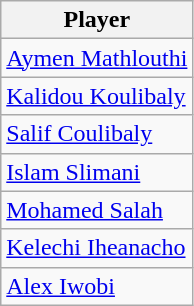<table class="wikitable">
<tr>
<th>Player</th>
</tr>
<tr>
<td> <a href='#'>Aymen Mathlouthi</a></td>
</tr>
<tr>
<td> <a href='#'>Kalidou Koulibaly</a></td>
</tr>
<tr>
<td> <a href='#'>Salif Coulibaly</a></td>
</tr>
<tr>
<td> <a href='#'>Islam Slimani</a></td>
</tr>
<tr>
<td> <a href='#'>Mohamed Salah</a></td>
</tr>
<tr>
<td> <a href='#'>Kelechi Iheanacho</a></td>
</tr>
<tr>
<td> <a href='#'>Alex Iwobi</a></td>
</tr>
</table>
